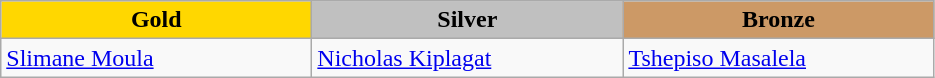<table class="wikitable" style="text-align:left">
<tr align="center">
<td width=200 bgcolor=gold><strong>Gold</strong></td>
<td width=200 bgcolor=silver><strong>Silver</strong></td>
<td width=200 bgcolor=CC9966><strong>Bronze</strong></td>
</tr>
<tr>
<td><a href='#'>Slimane Moula</a><br><em></em></td>
<td><a href='#'>Nicholas Kiplagat</a><br><em></em></td>
<td><a href='#'>Tshepiso Masalela</a><br><em></em></td>
</tr>
</table>
